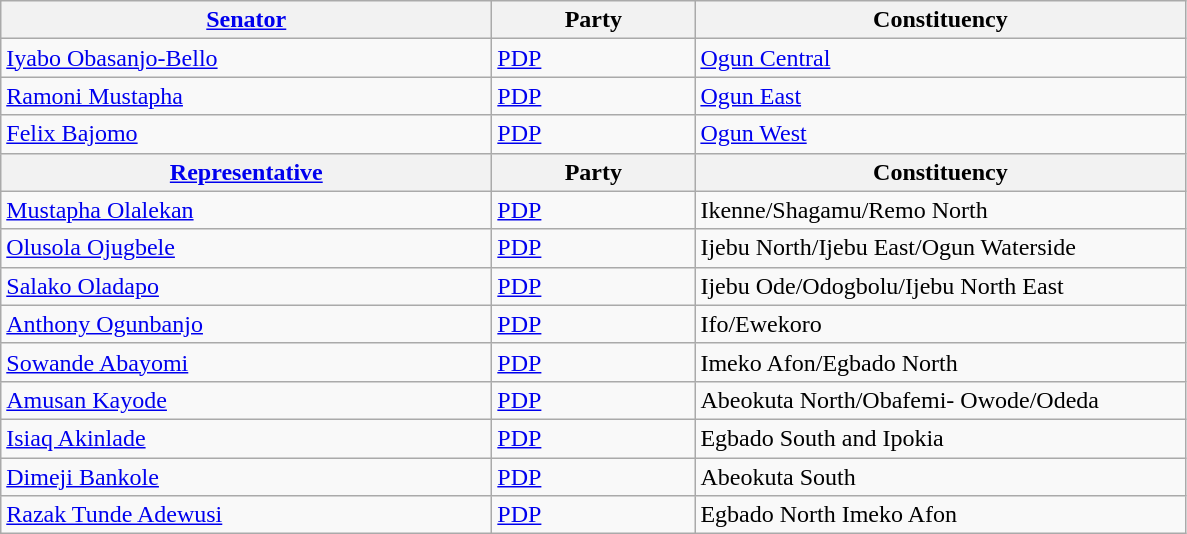<table class="wikitable">
<tr>
<th style="width:20em"><a href='#'>Senator</a></th>
<th style="width:8em">Party</th>
<th style="width:20em">Constituency</th>
</tr>
<tr>
<td><a href='#'>Iyabo Obasanjo-Bello</a></td>
<td><a href='#'>PDP</a></td>
<td><a href='#'>Ogun Central</a></td>
</tr>
<tr>
<td><a href='#'>Ramoni Mustapha</a></td>
<td><a href='#'>PDP</a></td>
<td><a href='#'>Ogun East</a></td>
</tr>
<tr>
<td><a href='#'>Felix Bajomo</a></td>
<td><a href='#'>PDP</a></td>
<td><a href='#'>Ogun West</a></td>
</tr>
<tr>
<th><a href='#'>Representative</a></th>
<th>Party</th>
<th>Constituency</th>
</tr>
<tr>
<td><a href='#'>Mustapha Olalekan</a></td>
<td><a href='#'>PDP</a></td>
<td>Ikenne/Shagamu/Remo North</td>
</tr>
<tr>
<td><a href='#'>Olusola Ojugbele</a></td>
<td><a href='#'>PDP</a></td>
<td>Ijebu North/Ijebu East/Ogun Waterside</td>
</tr>
<tr>
<td><a href='#'>Salako Oladapo</a></td>
<td><a href='#'>PDP</a></td>
<td>Ijebu Ode/Odogbolu/Ijebu North East</td>
</tr>
<tr>
<td><a href='#'>Anthony Ogunbanjo</a></td>
<td><a href='#'>PDP</a></td>
<td>Ifo/Ewekoro</td>
</tr>
<tr>
<td><a href='#'>Sowande Abayomi</a></td>
<td><a href='#'>PDP</a></td>
<td>Imeko Afon/Egbado North</td>
</tr>
<tr>
<td><a href='#'>Amusan Kayode</a></td>
<td><a href='#'>PDP</a></td>
<td>Abeokuta North/Obafemi- Owode/Odeda</td>
</tr>
<tr>
<td><a href='#'>Isiaq Akinlade</a></td>
<td><a href='#'>PDP</a></td>
<td>Egbado South and Ipokia</td>
</tr>
<tr>
<td><a href='#'>Dimeji Bankole</a></td>
<td><a href='#'>PDP</a></td>
<td>Abeokuta South</td>
</tr>
<tr>
<td><a href='#'>Razak Tunde Adewusi</a></td>
<td><a href='#'>PDP</a></td>
<td>Egbado North Imeko Afon</td>
</tr>
</table>
